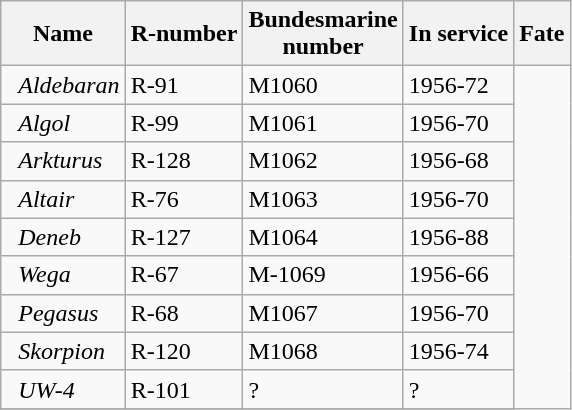<table class="wikitable">
<tr>
<th>Name</th>
<th>R-number</th>
<th>Bundesmarine<br>number</th>
<th>In service</th>
<th>Fate</th>
</tr>
<tr>
<td>  <em>Aldebaran </em></td>
<td>R-91 </td>
<td>M1060</td>
<td>1956-72</td>
</tr>
<tr>
<td>  <em>Algol </em></td>
<td>R-99 </td>
<td>M1061</td>
<td>1956-70</td>
</tr>
<tr>
<td>  <em>Arkturus </em></td>
<td>R-128 </td>
<td>M1062</td>
<td>1956-68</td>
</tr>
<tr>
<td>  <em>Altair </em></td>
<td>R-76 </td>
<td>M1063</td>
<td>1956-70</td>
</tr>
<tr>
<td>  <em>Deneb </em></td>
<td>R-127 </td>
<td>M1064</td>
<td>1956-88</td>
</tr>
<tr>
<td>  <em>Wega </em></td>
<td>R-67 </td>
<td>M-1069</td>
<td>1956-66</td>
</tr>
<tr>
<td>  <em>Pegasus </em></td>
<td>R-68 </td>
<td>M1067</td>
<td>1956-70</td>
</tr>
<tr>
<td>  <em>Skorpion </em></td>
<td>R-120 </td>
<td>M1068</td>
<td>1956-74</td>
</tr>
<tr>
<td>  <em>UW-4 </em></td>
<td>R-101 </td>
<td>?</td>
<td>?</td>
</tr>
<tr>
</tr>
</table>
